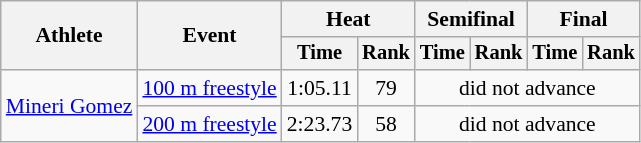<table class="wikitable" style="text-align:center; font-size:90%">
<tr>
<th rowspan="2">Athlete</th>
<th rowspan="2">Event</th>
<th colspan="2">Heat</th>
<th colspan="2">Semifinal</th>
<th colspan="2">Final</th>
</tr>
<tr style="font-size:95%">
<th>Time</th>
<th>Rank</th>
<th>Time</th>
<th>Rank</th>
<th>Time</th>
<th>Rank</th>
</tr>
<tr>
<td align=left rowspan=2><a href='#'>Mineri Gomez</a></td>
<td align=left><a href='#'>100 m freestyle</a></td>
<td>1:05.11</td>
<td>79</td>
<td colspan=4>did not advance</td>
</tr>
<tr>
<td align=left><a href='#'>200 m freestyle</a></td>
<td>2:23.73</td>
<td>58</td>
<td colspan=4>did not advance</td>
</tr>
</table>
